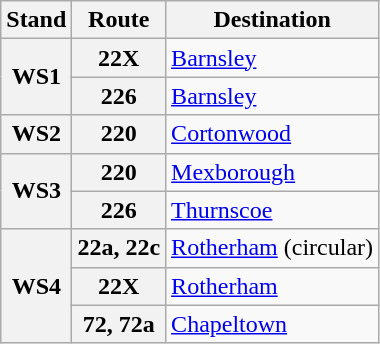<table class="wikitable">
<tr>
<th><strong>Stand</strong></th>
<th><strong>Route</strong></th>
<th><strong>Destination</strong></th>
</tr>
<tr>
<th rowspan="2">WS1</th>
<th>22X</th>
<td><a href='#'>Barnsley</a>    </td>
</tr>
<tr>
<th>226</th>
<td><a href='#'>Barnsley</a>    </td>
</tr>
<tr>
<th>WS2</th>
<th>220</th>
<td><a href='#'>Cortonwood</a>  </td>
</tr>
<tr>
<th rowspan="2">WS3</th>
<th>220</th>
<td><a href='#'>Mexborough</a>   </td>
</tr>
<tr>
<th>226</th>
<td><a href='#'>Thurnscoe</a>   </td>
</tr>
<tr>
<th rowspan="3">WS4</th>
<th>22a, 22c</th>
<td><a href='#'>Rotherham</a>    (circular)  </td>
</tr>
<tr>
<th>22X</th>
<td><a href='#'>Rotherham</a>     </td>
</tr>
<tr>
<th>72, 72a</th>
<td><a href='#'>Chapeltown</a>   </td>
</tr>
</table>
